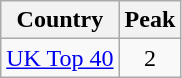<table class="wikitable">
<tr>
<th>Country</th>
<th>Peak</th>
</tr>
<tr>
<td><a href='#'>UK Top 40</a></td>
<td align="center">2</td>
</tr>
</table>
